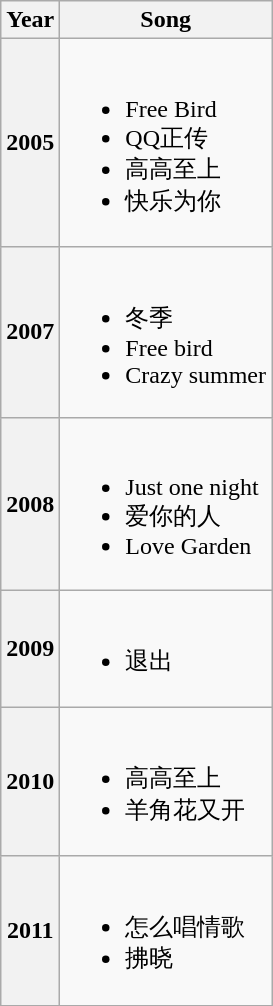<table class="wikitable">
<tr>
<th align="left">Year</th>
<th align="left">Song</th>
</tr>
<tr>
<th align="center">2005</th>
<td align="left"><br><ul><li>Free Bird</li><li>QQ正传</li><li>高高至上</li><li>快乐为你</li></ul></td>
</tr>
<tr>
<th align="center">2007</th>
<td align="left"><br><ul><li>冬季</li><li>Free bird</li><li>Crazy summer</li></ul></td>
</tr>
<tr>
<th align="center">2008</th>
<td align="left"><br><ul><li>Just one night</li><li>爱你的人</li><li>Love Garden</li></ul></td>
</tr>
<tr>
<th align="center">2009</th>
<td align="left"><br><ul><li>退出</li></ul></td>
</tr>
<tr>
<th align="center">2010</th>
<td align="left"><br><ul><li>高高至上</li><li>羊角花又开</li></ul></td>
</tr>
<tr>
<th align="center">2011</th>
<td align="left"><br><ul><li>怎么唱情歌</li><li>拂晓</li></ul></td>
</tr>
</table>
